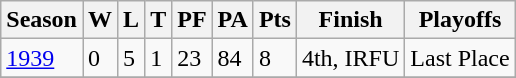<table class="wikitable">
<tr>
<th>Season</th>
<th>W</th>
<th>L</th>
<th>T</th>
<th>PF</th>
<th>PA</th>
<th>Pts</th>
<th>Finish</th>
<th>Playoffs</th>
</tr>
<tr>
<td><a href='#'>1939</a></td>
<td>0</td>
<td>5</td>
<td>1</td>
<td>23</td>
<td>84</td>
<td>8</td>
<td>4th, IRFU</td>
<td>Last Place</td>
</tr>
<tr>
</tr>
</table>
